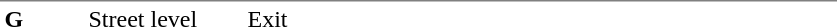<table table border=0 cellspacing=0 cellpadding=3>
<tr>
<td style="border-top:solid 1px gray;" width=50 valign=top><strong>G</strong></td>
<td style="border-top:solid 1px gray;" width=100 valign=top>Street level</td>
<td style="border-top:solid 1px gray;" width=390 valign=top>Exit</td>
</tr>
</table>
